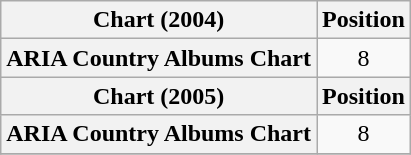<table class="wikitable sortable plainrowheaders" style="text-align:center">
<tr>
<th scope="col">Chart (2004)</th>
<th scope="col">Position</th>
</tr>
<tr>
<th scope="row">ARIA Country Albums Chart</th>
<td>8</td>
</tr>
<tr>
<th scope="col">Chart (2005)</th>
<th scope="col">Position</th>
</tr>
<tr>
<th scope="row">ARIA Country Albums Chart</th>
<td>8</td>
</tr>
<tr>
</tr>
</table>
